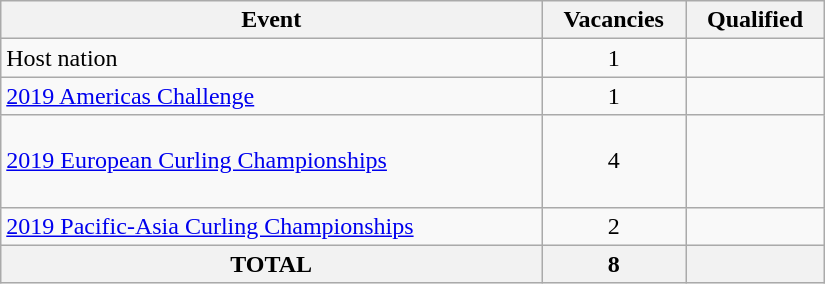<table class="wikitable" style="width:550px;">
<tr>
<th>Event</th>
<th>Vacancies</th>
<th>Qualified</th>
</tr>
<tr>
<td>Host nation</td>
<td align=center>1</td>
<td></td>
</tr>
<tr>
<td><a href='#'>2019 Americas Challenge</a></td>
<td align=center>1</td>
<td></td>
</tr>
<tr>
<td><a href='#'>2019 European Curling Championships</a></td>
<td align=center>4</td>
<td><br><br><br></td>
</tr>
<tr>
<td><a href='#'>2019 Pacific-Asia Curling Championships</a></td>
<td align=center>2</td>
<td><br></td>
</tr>
<tr>
<th>TOTAL</th>
<th>8</th>
<th></th>
</tr>
</table>
